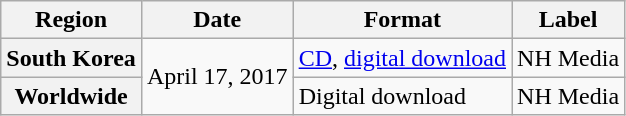<table class="wikitable plainrowheaders">
<tr>
<th scope="col">Region</th>
<th>Date</th>
<th>Format</th>
<th>Label</th>
</tr>
<tr>
<th scope="row">South Korea</th>
<td rowspan="2">April 17, 2017</td>
<td><a href='#'>CD</a>, <a href='#'>digital download</a></td>
<td>NH Media</td>
</tr>
<tr>
<th scope="row">Worldwide</th>
<td>Digital download</td>
<td>NH Media</td>
</tr>
</table>
